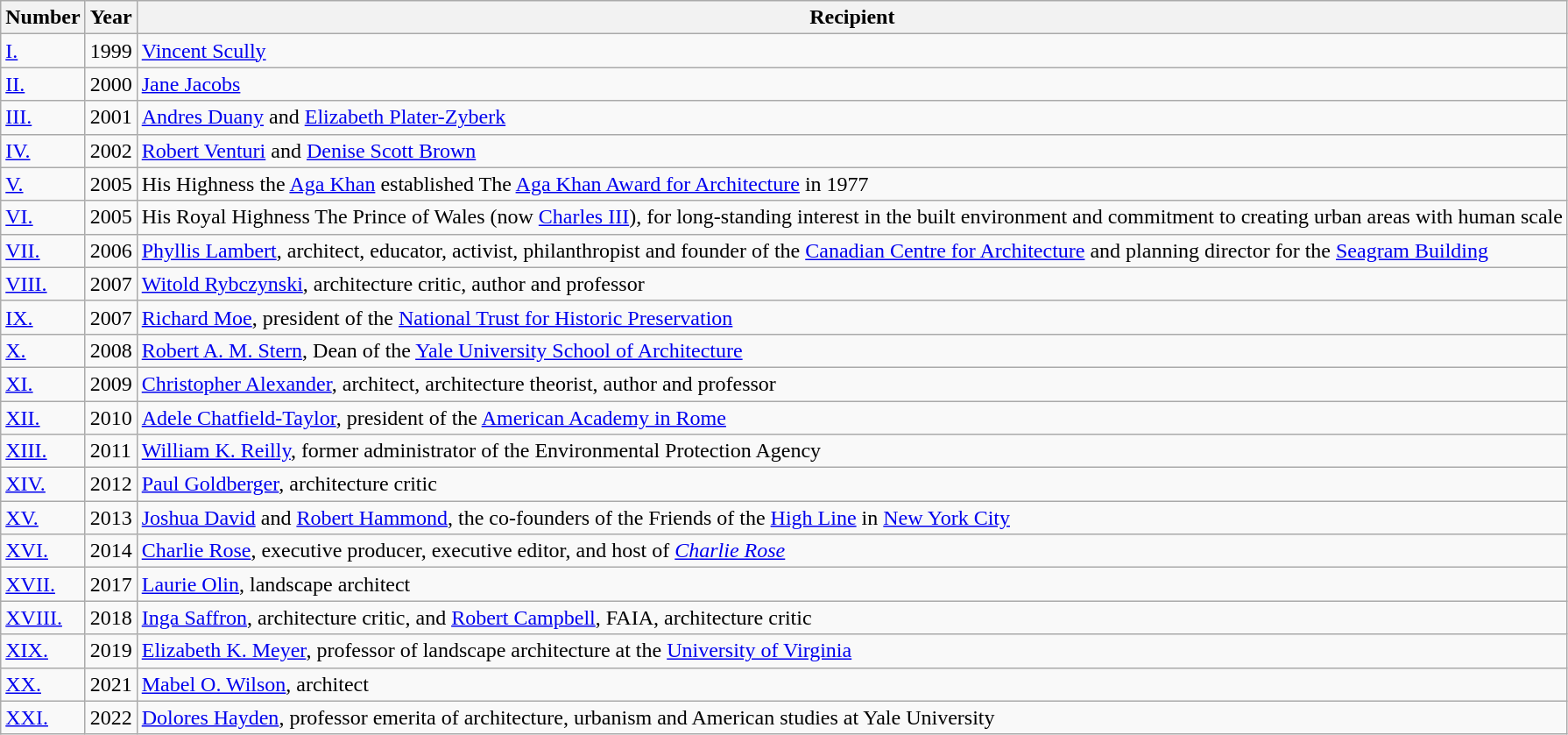<table class="wikitable sortable">
<tr>
<th>Number</th>
<th>Year</th>
<th>Recipient</th>
</tr>
<tr>
<td><a href='#'>I.</a></td>
<td>1999</td>
<td><a href='#'>Vincent Scully</a></td>
</tr>
<tr>
<td><a href='#'>II.</a></td>
<td>2000</td>
<td><a href='#'>Jane Jacobs</a></td>
</tr>
<tr>
<td><a href='#'>III.</a></td>
<td>2001</td>
<td><a href='#'>Andres Duany</a> and <a href='#'>Elizabeth Plater-Zyberk</a></td>
</tr>
<tr>
<td><a href='#'>IV.</a></td>
<td>2002</td>
<td><a href='#'>Robert Venturi</a> and <a href='#'>Denise Scott Brown</a></td>
</tr>
<tr>
<td><a href='#'>V.</a></td>
<td>2005</td>
<td>His Highness the <a href='#'>Aga Khan</a> established The <a href='#'>Aga Khan Award for Architecture</a> in 1977</td>
</tr>
<tr>
<td><a href='#'>VI.</a></td>
<td>2005</td>
<td>His Royal Highness The Prince of Wales (now <a href='#'>Charles III</a>), for long-standing interest in the built environment and commitment to creating urban areas with human scale</td>
</tr>
<tr>
<td><a href='#'>VII.</a></td>
<td>2006</td>
<td><a href='#'>Phyllis Lambert</a>, architect, educator, activist, philanthropist and founder of the <a href='#'>Canadian Centre for Architecture</a> and planning director for the <a href='#'>Seagram Building</a></td>
</tr>
<tr>
<td><a href='#'>VIII.</a></td>
<td>2007</td>
<td><a href='#'>Witold Rybczynski</a>, architecture critic, author and professor</td>
</tr>
<tr>
<td><a href='#'>IX.</a></td>
<td>2007</td>
<td><a href='#'>Richard Moe</a>, president of the <a href='#'>National Trust for Historic Preservation</a></td>
</tr>
<tr>
<td><a href='#'>X.</a></td>
<td>2008</td>
<td><a href='#'>Robert A. M. Stern</a>, Dean of the <a href='#'>Yale University School of Architecture</a></td>
</tr>
<tr>
<td><a href='#'>XI.</a></td>
<td>2009</td>
<td><a href='#'>Christopher Alexander</a>, architect, architecture theorist, author and professor</td>
</tr>
<tr>
<td><a href='#'>XII.</a></td>
<td>2010</td>
<td><a href='#'>Adele Chatfield-Taylor</a>, president of the <a href='#'>American Academy in Rome</a></td>
</tr>
<tr>
<td><a href='#'>XIII.</a></td>
<td>2011</td>
<td><a href='#'>William K. Reilly</a>, former administrator of the Environmental Protection Agency</td>
</tr>
<tr>
<td><a href='#'>XIV.</a></td>
<td>2012</td>
<td><a href='#'>Paul Goldberger</a>, architecture critic </td>
</tr>
<tr>
<td><a href='#'>XV.</a></td>
<td>2013</td>
<td><a href='#'>Joshua David</a> and <a href='#'>Robert Hammond</a>, the co-founders of the Friends of the <a href='#'>High Line</a> in <a href='#'>New York City</a></td>
</tr>
<tr>
<td><a href='#'>XVI.</a></td>
<td>2014</td>
<td><a href='#'>Charlie Rose</a>, executive producer, executive editor, and host of <a href='#'><em>Charlie Rose</em></a></td>
</tr>
<tr>
<td><a href='#'>XVII.</a></td>
<td>2017</td>
<td><a href='#'>Laurie Olin</a>, landscape architect</td>
</tr>
<tr>
<td><a href='#'>XVIII.</a></td>
<td>2018</td>
<td><a href='#'>Inga Saffron</a>, architecture critic, and <a href='#'>Robert Campbell</a>, FAIA, architecture critic</td>
</tr>
<tr>
<td><a href='#'>XIX.</a></td>
<td>2019</td>
<td><a href='#'>Elizabeth K. Meyer</a>, professor of landscape architecture at the <a href='#'>University of Virginia</a></td>
</tr>
<tr>
<td><a href='#'>XX.</a></td>
<td>2021</td>
<td><a href='#'>Mabel O. Wilson</a>, architect</td>
</tr>
<tr>
<td><a href='#'>XXI.</a></td>
<td>2022</td>
<td><a href='#'>Dolores Hayden</a>, professor emerita of architecture, urbanism and American studies at Yale University</td>
</tr>
</table>
